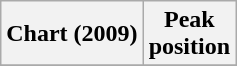<table class="wikitable">
<tr>
<th>Chart (2009)</th>
<th>Peak<br>position</th>
</tr>
<tr>
</tr>
</table>
